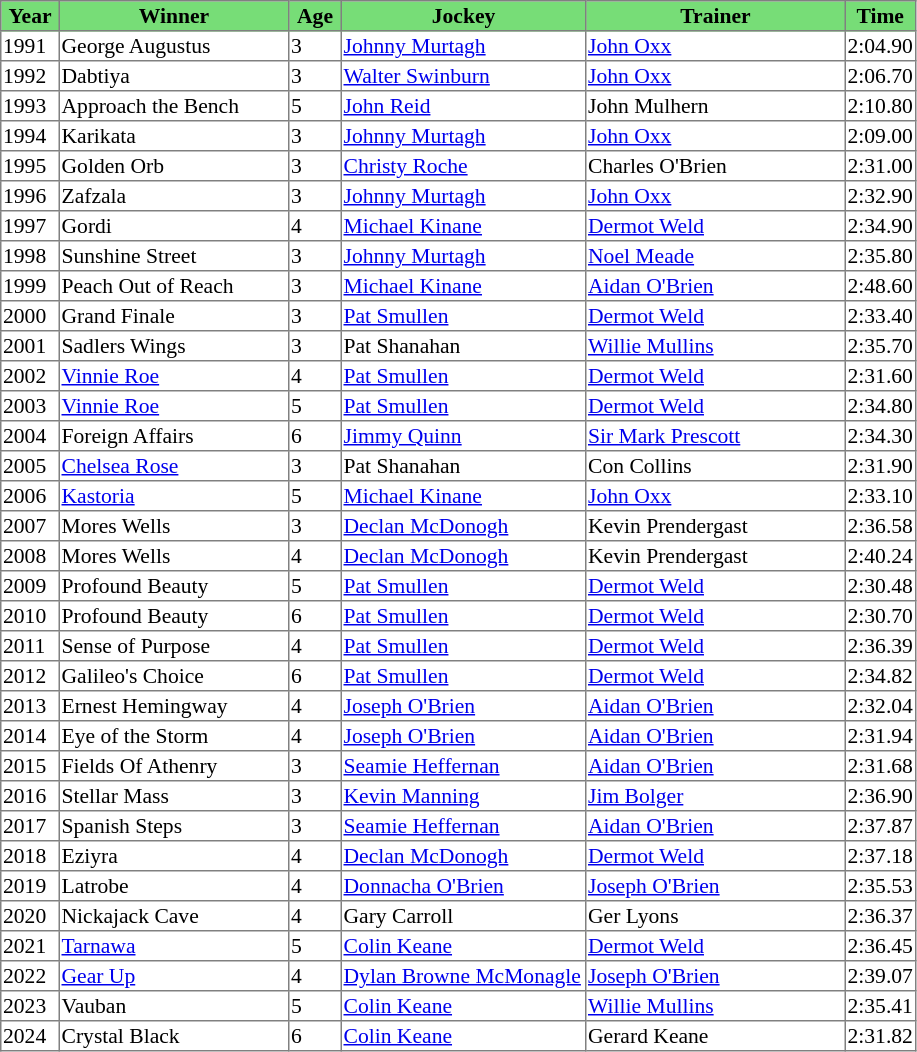<table class = "sortable" | border="1" style="border-collapse: collapse; font-size:90%">
<tr bgcolor="#77dd77" align="center">
<th width="36px"><strong>Year</strong><br></th>
<th width="150px"><strong>Winner</strong><br></th>
<th width="32px"><strong>Age</strong><br></th>
<th width="160px"><strong>Jockey</strong><br></th>
<th width="170px"><strong>Trainer</strong><br></th>
<th><strong>Time</strong><br></th>
</tr>
<tr>
<td>1991</td>
<td>George Augustus</td>
<td>3</td>
<td><a href='#'>Johnny Murtagh</a></td>
<td><a href='#'>John Oxx</a></td>
<td>2:04.90</td>
</tr>
<tr>
<td>1992</td>
<td>Dabtiya</td>
<td>3</td>
<td><a href='#'>Walter Swinburn</a></td>
<td><a href='#'>John Oxx</a></td>
<td>2:06.70</td>
</tr>
<tr>
<td>1993</td>
<td>Approach the Bench</td>
<td>5</td>
<td><a href='#'>John Reid</a></td>
<td>John Mulhern</td>
<td>2:10.80</td>
</tr>
<tr>
<td>1994</td>
<td>Karikata</td>
<td>3</td>
<td><a href='#'>Johnny Murtagh</a></td>
<td><a href='#'>John Oxx</a></td>
<td>2:09.00</td>
</tr>
<tr>
<td>1995</td>
<td>Golden Orb</td>
<td>3</td>
<td><a href='#'>Christy Roche</a></td>
<td>Charles O'Brien</td>
<td>2:31.00</td>
</tr>
<tr>
<td>1996</td>
<td>Zafzala</td>
<td>3</td>
<td><a href='#'>Johnny Murtagh</a></td>
<td><a href='#'>John Oxx</a></td>
<td>2:32.90</td>
</tr>
<tr>
<td>1997</td>
<td>Gordi</td>
<td>4</td>
<td><a href='#'>Michael Kinane</a></td>
<td><a href='#'>Dermot Weld</a></td>
<td>2:34.90</td>
</tr>
<tr>
<td>1998</td>
<td>Sunshine Street</td>
<td>3</td>
<td><a href='#'>Johnny Murtagh</a></td>
<td><a href='#'>Noel Meade</a></td>
<td>2:35.80</td>
</tr>
<tr>
<td>1999</td>
<td>Peach Out of Reach</td>
<td>3</td>
<td><a href='#'>Michael Kinane</a></td>
<td><a href='#'>Aidan O'Brien</a></td>
<td>2:48.60</td>
</tr>
<tr>
<td>2000</td>
<td>Grand Finale</td>
<td>3</td>
<td><a href='#'>Pat Smullen</a></td>
<td><a href='#'>Dermot Weld</a></td>
<td>2:33.40</td>
</tr>
<tr>
<td>2001</td>
<td>Sadlers Wings</td>
<td>3</td>
<td>Pat Shanahan</td>
<td><a href='#'>Willie Mullins</a></td>
<td>2:35.70</td>
</tr>
<tr>
<td>2002</td>
<td><a href='#'>Vinnie Roe</a></td>
<td>4</td>
<td><a href='#'>Pat Smullen</a></td>
<td><a href='#'>Dermot Weld</a></td>
<td>2:31.60</td>
</tr>
<tr>
<td>2003</td>
<td><a href='#'>Vinnie Roe</a></td>
<td>5</td>
<td><a href='#'>Pat Smullen</a></td>
<td><a href='#'>Dermot Weld</a></td>
<td>2:34.80</td>
</tr>
<tr>
<td>2004</td>
<td>Foreign Affairs</td>
<td>6</td>
<td><a href='#'>Jimmy Quinn</a></td>
<td><a href='#'>Sir Mark Prescott</a></td>
<td>2:34.30</td>
</tr>
<tr>
<td>2005</td>
<td><a href='#'>Chelsea Rose</a></td>
<td>3</td>
<td>Pat Shanahan</td>
<td>Con Collins</td>
<td>2:31.90</td>
</tr>
<tr>
<td>2006</td>
<td><a href='#'>Kastoria</a></td>
<td>5</td>
<td><a href='#'>Michael Kinane</a></td>
<td><a href='#'>John Oxx</a></td>
<td>2:33.10</td>
</tr>
<tr>
<td>2007</td>
<td>Mores Wells</td>
<td>3</td>
<td><a href='#'>Declan McDonogh</a></td>
<td>Kevin Prendergast</td>
<td>2:36.58</td>
</tr>
<tr>
<td>2008</td>
<td>Mores Wells</td>
<td>4</td>
<td><a href='#'>Declan McDonogh</a></td>
<td>Kevin Prendergast</td>
<td>2:40.24</td>
</tr>
<tr>
<td>2009</td>
<td>Profound Beauty</td>
<td>5</td>
<td><a href='#'>Pat Smullen</a></td>
<td><a href='#'>Dermot Weld</a></td>
<td>2:30.48</td>
</tr>
<tr>
<td>2010</td>
<td>Profound Beauty</td>
<td>6</td>
<td><a href='#'>Pat Smullen</a></td>
<td><a href='#'>Dermot Weld</a></td>
<td>2:30.70</td>
</tr>
<tr>
<td>2011</td>
<td>Sense of Purpose</td>
<td>4</td>
<td><a href='#'>Pat Smullen</a></td>
<td><a href='#'>Dermot Weld</a></td>
<td>2:36.39</td>
</tr>
<tr>
<td>2012</td>
<td>Galileo's Choice</td>
<td>6</td>
<td><a href='#'>Pat Smullen</a></td>
<td><a href='#'>Dermot Weld</a></td>
<td>2:34.82</td>
</tr>
<tr>
<td>2013</td>
<td>Ernest Hemingway</td>
<td>4</td>
<td><a href='#'>Joseph O'Brien</a></td>
<td><a href='#'>Aidan O'Brien</a></td>
<td>2:32.04</td>
</tr>
<tr>
<td>2014</td>
<td>Eye of the Storm</td>
<td>4</td>
<td><a href='#'>Joseph O'Brien</a></td>
<td><a href='#'>Aidan O'Brien</a></td>
<td>2:31.94</td>
</tr>
<tr>
<td>2015</td>
<td>Fields Of Athenry</td>
<td>3</td>
<td><a href='#'>Seamie Heffernan</a></td>
<td><a href='#'>Aidan O'Brien</a></td>
<td>2:31.68</td>
</tr>
<tr>
<td>2016</td>
<td>Stellar Mass</td>
<td>3</td>
<td><a href='#'>Kevin Manning</a></td>
<td><a href='#'>Jim Bolger</a></td>
<td>2:36.90</td>
</tr>
<tr>
<td>2017</td>
<td>Spanish Steps</td>
<td>3</td>
<td><a href='#'>Seamie Heffernan</a></td>
<td><a href='#'>Aidan O'Brien</a></td>
<td>2:37.87</td>
</tr>
<tr>
<td>2018</td>
<td>Eziyra</td>
<td>4</td>
<td><a href='#'>Declan McDonogh</a></td>
<td><a href='#'>Dermot Weld</a></td>
<td>2:37.18</td>
</tr>
<tr>
<td>2019</td>
<td>Latrobe</td>
<td>4</td>
<td><a href='#'>Donnacha O'Brien</a></td>
<td><a href='#'>Joseph O'Brien</a></td>
<td>2:35.53</td>
</tr>
<tr>
<td>2020</td>
<td>Nickajack Cave</td>
<td>4</td>
<td>Gary Carroll</td>
<td>Ger Lyons</td>
<td>2:36.37</td>
</tr>
<tr>
<td>2021</td>
<td><a href='#'>Tarnawa</a></td>
<td>5</td>
<td><a href='#'>Colin Keane</a></td>
<td><a href='#'>Dermot Weld</a></td>
<td>2:36.45</td>
</tr>
<tr>
<td>2022</td>
<td><a href='#'>Gear Up</a></td>
<td>4</td>
<td><a href='#'>Dylan Browne McMonagle</a></td>
<td><a href='#'>Joseph O'Brien</a></td>
<td>2:39.07</td>
</tr>
<tr>
<td>2023</td>
<td>Vauban</td>
<td>5</td>
<td><a href='#'>Colin Keane</a></td>
<td><a href='#'>Willie Mullins</a></td>
<td>2:35.41</td>
</tr>
<tr>
<td>2024</td>
<td>Crystal Black</td>
<td>6</td>
<td><a href='#'>Colin Keane</a></td>
<td>Gerard Keane</td>
<td>2:31.82</td>
</tr>
</table>
